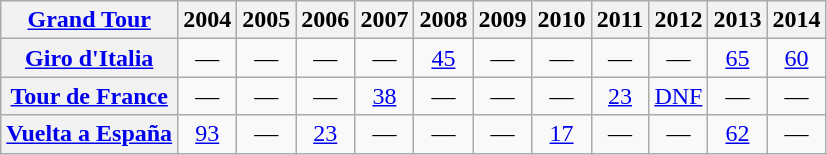<table class="wikitable plainrowheaders">
<tr>
<th scope="col"><a href='#'>Grand Tour</a></th>
<th scope="col">2004</th>
<th scope="col">2005</th>
<th scope="col">2006</th>
<th scope="col">2007</th>
<th scope="col">2008</th>
<th scope="col">2009</th>
<th scope="col">2010</th>
<th scope="col">2011</th>
<th scope="col">2012</th>
<th scope="col">2013</th>
<th scope="col">2014</th>
</tr>
<tr style="text-align:center;">
<th scope="row"> <a href='#'>Giro d'Italia</a></th>
<td>—</td>
<td>—</td>
<td>—</td>
<td>—</td>
<td><a href='#'>45</a></td>
<td>—</td>
<td>—</td>
<td>—</td>
<td>—</td>
<td><a href='#'>65</a></td>
<td><a href='#'>60</a></td>
</tr>
<tr style="text-align:center;">
<th scope="row"> <a href='#'>Tour de France</a></th>
<td>—</td>
<td>—</td>
<td>—</td>
<td><a href='#'>38</a></td>
<td>—</td>
<td>—</td>
<td>—</td>
<td><a href='#'>23</a></td>
<td><a href='#'>DNF</a></td>
<td>—</td>
<td>—</td>
</tr>
<tr style="text-align:center;">
<th scope="row"> <a href='#'>Vuelta a España</a></th>
<td><a href='#'>93</a></td>
<td>—</td>
<td><a href='#'>23</a></td>
<td>—</td>
<td>—</td>
<td>—</td>
<td><a href='#'>17</a></td>
<td>—</td>
<td>—</td>
<td><a href='#'>62</a></td>
<td>—</td>
</tr>
</table>
